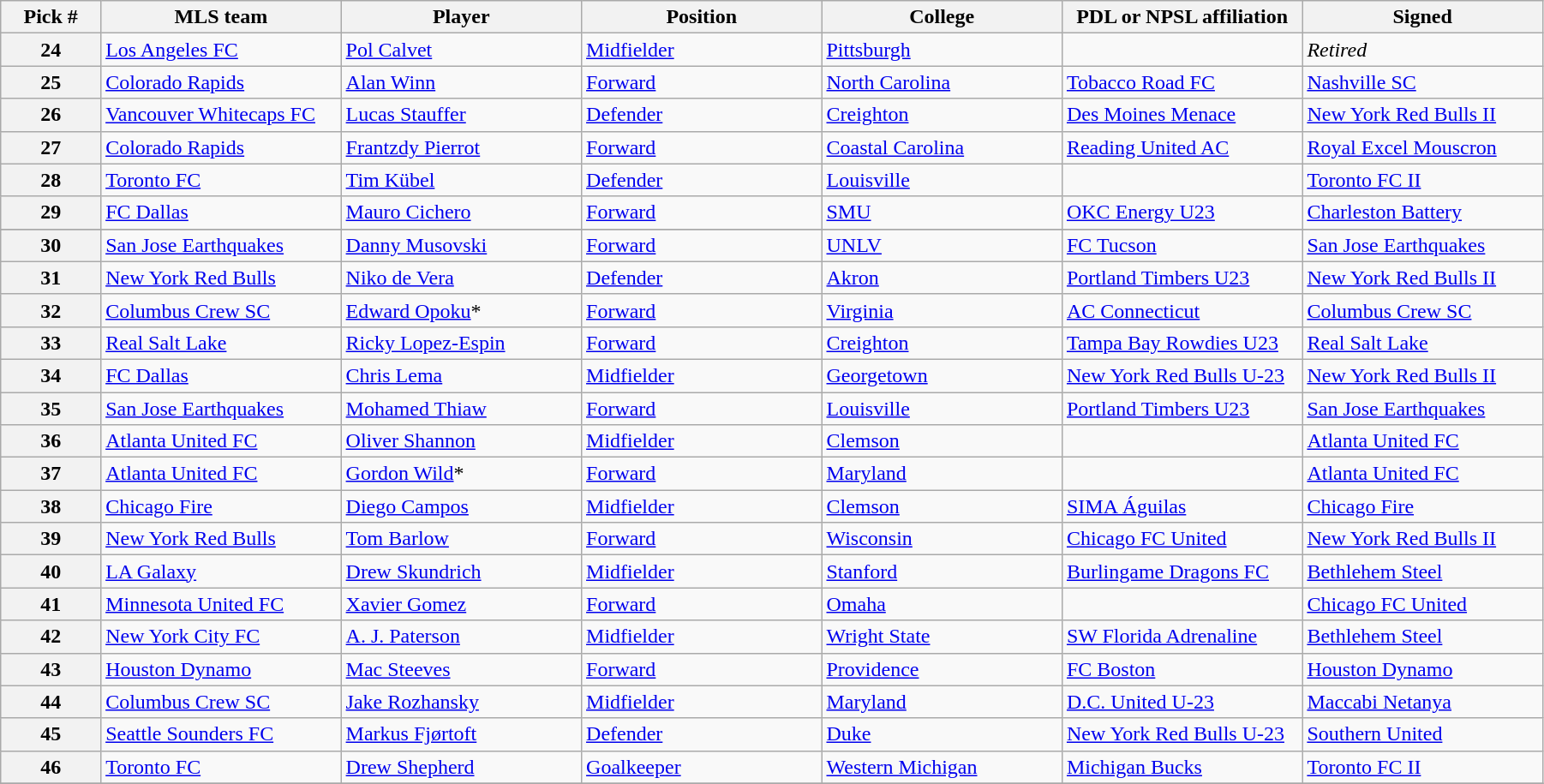<table class="wikitable sortable" style="width:95%">
<tr>
<th width=5%>Pick #</th>
<th width=12%>MLS team</th>
<th width=12%>Player</th>
<th width=12%>Position</th>
<th width=12%>College</th>
<th width=12%>PDL or NPSL affiliation</th>
<th width=12%>Signed</th>
</tr>
<tr>
<th>24</th>
<td><a href='#'>Los Angeles FC</a></td>
<td> <a href='#'>Pol Calvet</a></td>
<td><a href='#'>Midfielder</a></td>
<td><a href='#'>Pittsburgh</a></td>
<td></td>
<td><em>Retired</em></td>
</tr>
<tr>
<th>25</th>
<td><a href='#'>Colorado Rapids</a> </td>
<td> <a href='#'>Alan Winn</a></td>
<td><a href='#'>Forward</a></td>
<td><a href='#'>North Carolina</a></td>
<td><a href='#'>Tobacco Road FC</a></td>
<td> <a href='#'>Nashville SC</a></td>
</tr>
<tr>
<th>26</th>
<td><a href='#'>Vancouver Whitecaps FC</a> </td>
<td> <a href='#'>Lucas Stauffer</a></td>
<td><a href='#'>Defender</a></td>
<td><a href='#'>Creighton</a></td>
<td><a href='#'>Des Moines Menace</a></td>
<td> <a href='#'>New York Red Bulls II</a></td>
</tr>
<tr>
<th>27</th>
<td><a href='#'>Colorado Rapids</a></td>
<td> <a href='#'>Frantzdy Pierrot</a></td>
<td><a href='#'>Forward</a></td>
<td><a href='#'>Coastal Carolina</a></td>
<td><a href='#'>Reading United AC</a></td>
<td> <a href='#'>Royal Excel Mouscron</a></td>
</tr>
<tr>
<th>28</th>
<td><a href='#'>Toronto FC</a> </td>
<td> <a href='#'>Tim Kübel</a></td>
<td><a href='#'>Defender</a></td>
<td><a href='#'>Louisville</a></td>
<td></td>
<td> <a href='#'>Toronto FC II</a></td>
</tr>
<tr>
<th>29</th>
<td><a href='#'>FC Dallas</a> </td>
<td> <a href='#'>Mauro Cichero</a></td>
<td><a href='#'>Forward</a></td>
<td><a href='#'>SMU</a></td>
<td><a href='#'>OKC Energy U23</a></td>
<td> <a href='#'>Charleston Battery</a></td>
</tr>
<tr>
</tr>
<tr>
<th>30</th>
<td><a href='#'>San Jose Earthquakes</a> </td>
<td> <a href='#'>Danny Musovski</a></td>
<td><a href='#'>Forward</a></td>
<td><a href='#'>UNLV</a></td>
<td><a href='#'>FC Tucson</a></td>
<td> <a href='#'>San Jose Earthquakes</a></td>
</tr>
<tr>
<th>31</th>
<td><a href='#'>New York Red Bulls</a> </td>
<td> <a href='#'>Niko de Vera</a></td>
<td><a href='#'>Defender</a></td>
<td><a href='#'>Akron</a></td>
<td><a href='#'>Portland Timbers U23</a></td>
<td> <a href='#'>New York Red Bulls II</a></td>
</tr>
<tr>
<th>32</th>
<td><a href='#'>Columbus Crew SC</a> </td>
<td> <a href='#'>Edward Opoku</a>*</td>
<td><a href='#'>Forward</a></td>
<td><a href='#'>Virginia</a></td>
<td><a href='#'>AC Connecticut</a></td>
<td> <a href='#'>Columbus Crew SC</a></td>
</tr>
<tr>
<th>33</th>
<td><a href='#'>Real Salt Lake</a></td>
<td> <a href='#'>Ricky Lopez-Espin</a></td>
<td><a href='#'>Forward</a></td>
<td><a href='#'>Creighton</a></td>
<td><a href='#'>Tampa Bay Rowdies U23</a></td>
<td> <a href='#'>Real Salt Lake</a></td>
</tr>
<tr>
<th>34</th>
<td><a href='#'>FC Dallas</a></td>
<td> <a href='#'>Chris Lema</a></td>
<td><a href='#'>Midfielder</a></td>
<td><a href='#'>Georgetown</a></td>
<td><a href='#'>New York Red Bulls U-23</a></td>
<td> <a href='#'>New York Red Bulls II</a></td>
</tr>
<tr>
<th>35</th>
<td><a href='#'>San Jose Earthquakes</a></td>
<td> <a href='#'>Mohamed Thiaw</a></td>
<td><a href='#'>Forward</a></td>
<td><a href='#'>Louisville</a></td>
<td><a href='#'>Portland Timbers U23</a></td>
<td> <a href='#'>San Jose Earthquakes</a></td>
</tr>
<tr>
<th>36</th>
<td><a href='#'>Atlanta United FC</a> </td>
<td> <a href='#'>Oliver Shannon</a></td>
<td><a href='#'>Midfielder</a></td>
<td><a href='#'>Clemson</a></td>
<td></td>
<td> <a href='#'>Atlanta United FC</a></td>
</tr>
<tr>
<th>37</th>
<td><a href='#'>Atlanta United FC</a></td>
<td> <a href='#'>Gordon Wild</a>*</td>
<td><a href='#'>Forward</a></td>
<td><a href='#'>Maryland</a></td>
<td></td>
<td> <a href='#'>Atlanta United FC</a></td>
</tr>
<tr>
<th>38</th>
<td><a href='#'>Chicago Fire</a></td>
<td> <a href='#'>Diego Campos</a></td>
<td><a href='#'>Midfielder</a></td>
<td><a href='#'>Clemson</a></td>
<td><a href='#'>SIMA Águilas</a></td>
<td> <a href='#'>Chicago Fire</a></td>
</tr>
<tr>
<th>39</th>
<td><a href='#'>New York Red Bulls</a></td>
<td> <a href='#'>Tom Barlow</a></td>
<td><a href='#'>Forward</a></td>
<td><a href='#'>Wisconsin</a></td>
<td><a href='#'>Chicago FC United</a></td>
<td> <a href='#'>New York Red Bulls II</a></td>
</tr>
<tr>
<th>40</th>
<td><a href='#'>LA Galaxy</a> </td>
<td> <a href='#'>Drew Skundrich</a></td>
<td><a href='#'>Midfielder</a></td>
<td><a href='#'>Stanford</a></td>
<td><a href='#'>Burlingame Dragons FC</a></td>
<td> <a href='#'>Bethlehem Steel</a></td>
</tr>
<tr>
<th>41</th>
<td><a href='#'>Minnesota United FC</a> </td>
<td> <a href='#'>Xavier Gomez</a></td>
<td><a href='#'>Forward</a></td>
<td><a href='#'>Omaha</a></td>
<td></td>
<td> <a href='#'>Chicago FC United</a></td>
</tr>
<tr>
<th>42</th>
<td><a href='#'>New York City FC</a></td>
<td> <a href='#'>A. J. Paterson</a></td>
<td><a href='#'>Midfielder</a></td>
<td><a href='#'>Wright State</a></td>
<td><a href='#'>SW Florida Adrenaline</a></td>
<td> <a href='#'>Bethlehem Steel</a></td>
</tr>
<tr>
<th>43</th>
<td><a href='#'>Houston Dynamo</a></td>
<td> <a href='#'>Mac Steeves</a></td>
<td><a href='#'>Forward</a></td>
<td><a href='#'>Providence</a></td>
<td><a href='#'>FC Boston</a></td>
<td> <a href='#'>Houston Dynamo</a></td>
</tr>
<tr>
<th>44</th>
<td><a href='#'>Columbus Crew SC</a></td>
<td> <a href='#'>Jake Rozhansky</a></td>
<td><a href='#'>Midfielder</a></td>
<td><a href='#'>Maryland</a></td>
<td><a href='#'>D.C. United U-23</a></td>
<td> <a href='#'>Maccabi Netanya</a></td>
</tr>
<tr>
<th>45</th>
<td><a href='#'>Seattle Sounders FC</a></td>
<td> <a href='#'>Markus Fjørtoft</a></td>
<td><a href='#'>Defender</a></td>
<td><a href='#'>Duke</a></td>
<td><a href='#'>New York Red Bulls U-23</a></td>
<td> <a href='#'>Southern United</a></td>
</tr>
<tr>
<th>46</th>
<td><a href='#'>Toronto FC</a></td>
<td> <a href='#'>Drew Shepherd</a></td>
<td><a href='#'>Goalkeeper</a></td>
<td><a href='#'>Western Michigan</a></td>
<td><a href='#'>Michigan Bucks</a></td>
<td> <a href='#'>Toronto FC II</a></td>
</tr>
<tr>
</tr>
</table>
